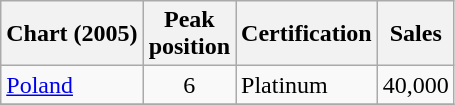<table class="wikitable">
<tr>
<th align="left">Chart (2005)</th>
<th align="center">Peak<br>position</th>
<th align="center">Certification</th>
<th align="center">Sales</th>
</tr>
<tr>
<td align="left"><a href='#'>Poland</a></td>
<td align="center">6</td>
<td align="left">Platinum</td>
<td align="left">40,000</td>
</tr>
<tr>
</tr>
</table>
